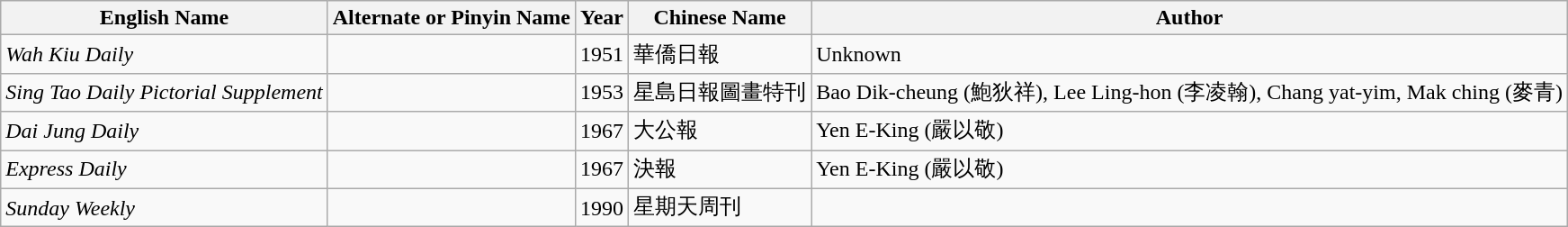<table class="wikitable">
<tr>
<th>English Name</th>
<th>Alternate or Pinyin Name</th>
<th>Year</th>
<th>Chinese Name</th>
<th>Author</th>
</tr>
<tr>
<td><em>Wah Kiu Daily</em></td>
<td></td>
<td>1951</td>
<td>華僑日報</td>
<td>Unknown</td>
</tr>
<tr>
<td><em>Sing Tao Daily Pictorial Supplement</em></td>
<td></td>
<td>1953</td>
<td>星島日報圖畫特刊</td>
<td>Bao Dik-cheung (鮑狄祥), Lee Ling-hon (李凌翰), Chang yat-yim, Mak ching (麥青)</td>
</tr>
<tr>
<td><em>Dai Jung Daily</em></td>
<td></td>
<td>1967</td>
<td>大公報</td>
<td>Yen E-King (嚴以敬)</td>
</tr>
<tr>
<td><em>Express Daily</em></td>
<td></td>
<td>1967</td>
<td>決報</td>
<td>Yen E-King (嚴以敬)</td>
</tr>
<tr>
<td><em>Sunday Weekly</em></td>
<td></td>
<td>1990</td>
<td>星期天周刊</td>
<td></td>
</tr>
</table>
